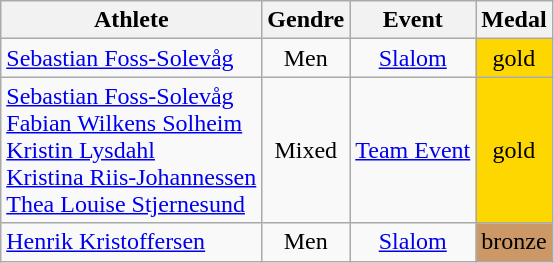<table class="wikitable" style="width:; font-size:100%; text-align:center;">
<tr>
<th>Athlete</th>
<th>Gendre</th>
<th>Event</th>
<th>Medal</th>
</tr>
<tr>
<td align=left><a href='#'>Sebastian Foss-Solevåg</a></td>
<td>Men</td>
<td><a href='#'>Slalom</a></td>
<td bgcolor=gold>gold</td>
</tr>
<tr>
<td align=left><a href='#'>Sebastian Foss-Solevåg</a><br><a href='#'>Fabian Wilkens Solheim</a><br><a href='#'>Kristin Lysdahl</a><br><a href='#'>Kristina Riis-Johannessen</a><br><a href='#'>Thea Louise Stjernesund</a></td>
<td>Mixed</td>
<td><a href='#'>Team Event</a></td>
<td bgcolor=gold>gold</td>
</tr>
<tr>
<td align=left><a href='#'>Henrik Kristoffersen</a></td>
<td>Men</td>
<td><a href='#'>Slalom</a></td>
<td bgcolor=cc9966>bronze</td>
</tr>
</table>
